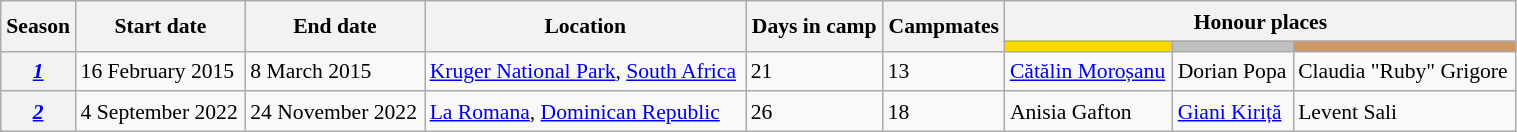<table class="wikitable" style="text-align:left; font-size:90%; line-height:20px; width:80%;">
<tr>
<th rowspan="2">Season</th>
<th rowspan="2">Start date</th>
<th rowspan="2">End date</th>
<th rowspan="2">Location</th>
<th rowspan="2">Days in camp</th>
<th rowspan="2">Campmates</th>
<th colspan="3">Honour places</th>
</tr>
<tr>
<td style="background:gold;"></td>
<td style="background:silver;"></td>
<td style="background:#c96;"></td>
</tr>
<tr>
<th><em><a href='#'>1</a></em></th>
<td>16 February 2015</td>
<td>8 March 2015</td>
<td><a href='#'>Kruger National Park</a>, <a href='#'>South Africa</a></td>
<td>21</td>
<td>13</td>
<td> <a href='#'>Cătălin Moroșanu</a></td>
<td>Dorian Popa</td>
<td>Claudia "Ruby" Grigore</td>
</tr>
<tr>
<th><em><a href='#'>2</a></em></th>
<td>4 September 2022</td>
<td>24 November 2022</td>
<td><a href='#'>La Romana</a>, <a href='#'>Dominican Republic</a></td>
<td>26</td>
<td>18</td>
<td> Anisia Gafton</td>
<td><a href='#'>Giani Kiriță</a></td>
<td>Levent Sali</td>
</tr>
</table>
